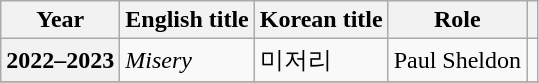<table class="wikitable sortable plainrowheaders">
<tr>
<th scope="col">Year</th>
<th scope="col">English title</th>
<th scope="col">Korean title</th>
<th scope="col">Role</th>
<th scope="col" class="unsortable"></th>
</tr>
<tr>
<th scope="row">2022–2023</th>
<td><em>Misery</em></td>
<td>미저리</td>
<td>Paul Sheldon</td>
<td></td>
</tr>
<tr>
</tr>
</table>
